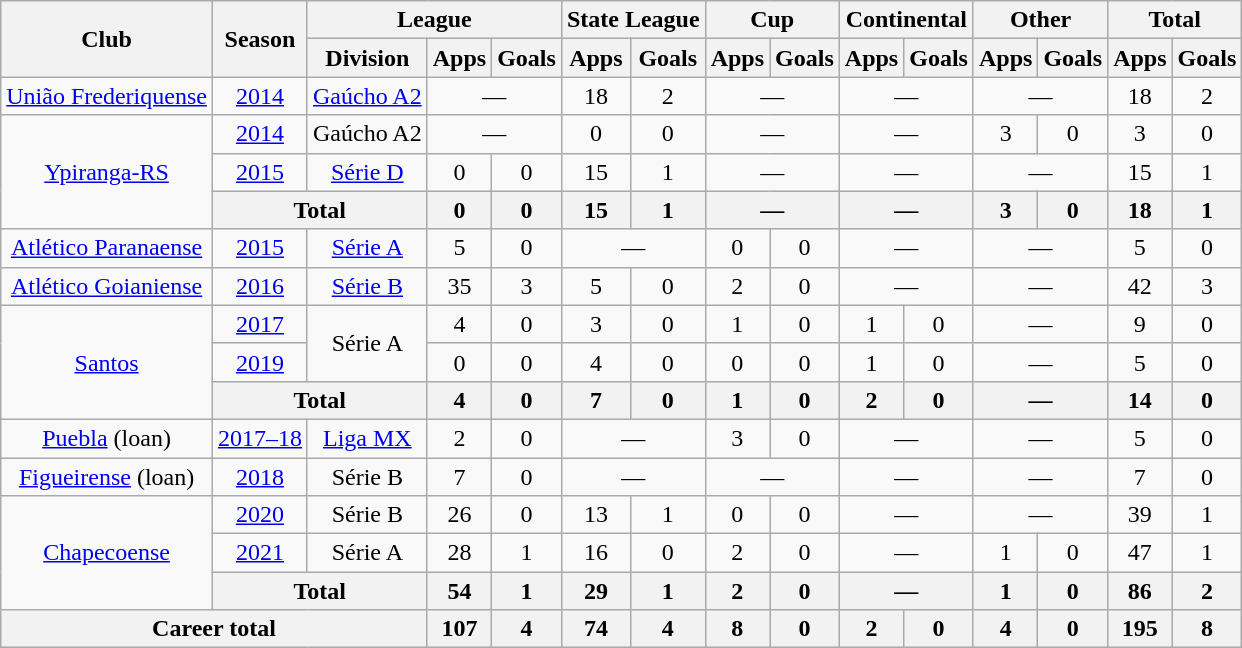<table class="wikitable" style="text-align: center;">
<tr>
<th rowspan="2">Club</th>
<th rowspan="2">Season</th>
<th colspan="3">League</th>
<th colspan="2">State League</th>
<th colspan="2">Cup</th>
<th colspan="2">Continental</th>
<th colspan="2">Other</th>
<th colspan="2">Total</th>
</tr>
<tr>
<th>Division</th>
<th>Apps</th>
<th>Goals</th>
<th>Apps</th>
<th>Goals</th>
<th>Apps</th>
<th>Goals</th>
<th>Apps</th>
<th>Goals</th>
<th>Apps</th>
<th>Goals</th>
<th>Apps</th>
<th>Goals</th>
</tr>
<tr>
<td valign="center"><a href='#'>União Frederiquense</a></td>
<td><a href='#'>2014</a></td>
<td><a href='#'>Gaúcho A2</a></td>
<td colspan="2">—</td>
<td>18</td>
<td>2</td>
<td colspan="2">—</td>
<td colspan="2">—</td>
<td colspan="2">—</td>
<td>18</td>
<td>2</td>
</tr>
<tr>
<td rowspan="3" valign="center"><a href='#'>Ypiranga-RS</a></td>
<td><a href='#'>2014</a></td>
<td>Gaúcho A2</td>
<td colspan="2">—</td>
<td>0</td>
<td>0</td>
<td colspan="2">—</td>
<td colspan="2">—</td>
<td>3</td>
<td>0</td>
<td>3</td>
<td>0</td>
</tr>
<tr>
<td><a href='#'>2015</a></td>
<td><a href='#'>Série D</a></td>
<td>0</td>
<td>0</td>
<td>15</td>
<td>1</td>
<td colspan="2">—</td>
<td colspan="2">—</td>
<td colspan="2">—</td>
<td>15</td>
<td>1</td>
</tr>
<tr>
<th colspan="2">Total</th>
<th>0</th>
<th>0</th>
<th>15</th>
<th>1</th>
<th colspan="2">—</th>
<th colspan="2">—</th>
<th>3</th>
<th>0</th>
<th>18</th>
<th>1</th>
</tr>
<tr>
<td valign="center"><a href='#'>Atlético Paranaense</a></td>
<td><a href='#'>2015</a></td>
<td><a href='#'>Série A</a></td>
<td>5</td>
<td>0</td>
<td colspan="2">—</td>
<td>0</td>
<td>0</td>
<td colspan="2">—</td>
<td colspan="2">—</td>
<td>5</td>
<td>0</td>
</tr>
<tr>
<td valign="center"><a href='#'>Atlético Goianiense</a></td>
<td><a href='#'>2016</a></td>
<td><a href='#'>Série B</a></td>
<td>35</td>
<td>3</td>
<td>5</td>
<td>0</td>
<td>2</td>
<td>0</td>
<td colspan="2">—</td>
<td colspan="2">—</td>
<td>42</td>
<td>3</td>
</tr>
<tr>
<td rowspan="3" valign="center"><a href='#'>Santos</a></td>
<td><a href='#'>2017</a></td>
<td rowspan="2">Série A</td>
<td>4</td>
<td>0</td>
<td>3</td>
<td>0</td>
<td>1</td>
<td>0</td>
<td>1</td>
<td>0</td>
<td colspan="2">—</td>
<td>9</td>
<td>0</td>
</tr>
<tr>
<td><a href='#'>2019</a></td>
<td>0</td>
<td>0</td>
<td>4</td>
<td>0</td>
<td>0</td>
<td>0</td>
<td>1</td>
<td>0</td>
<td colspan="2">—</td>
<td>5</td>
<td>0</td>
</tr>
<tr>
<th colspan="2">Total</th>
<th>4</th>
<th>0</th>
<th>7</th>
<th>0</th>
<th>1</th>
<th>0</th>
<th>2</th>
<th>0</th>
<th colspan="2">—</th>
<th>14</th>
<th>0</th>
</tr>
<tr>
<td valign="center"><a href='#'>Puebla</a> (loan)</td>
<td><a href='#'>2017–18</a></td>
<td><a href='#'>Liga MX</a></td>
<td>2</td>
<td>0</td>
<td colspan="2">—</td>
<td>3</td>
<td>0</td>
<td colspan="2">—</td>
<td colspan="2">—</td>
<td>5</td>
<td>0</td>
</tr>
<tr>
<td valign="center"><a href='#'>Figueirense</a> (loan)</td>
<td><a href='#'>2018</a></td>
<td>Série B</td>
<td>7</td>
<td>0</td>
<td colspan="2">—</td>
<td colspan="2">—</td>
<td colspan="2">—</td>
<td colspan="2">—</td>
<td>7</td>
<td>0</td>
</tr>
<tr>
<td rowspan="3" valign="center"><a href='#'>Chapecoense</a></td>
<td><a href='#'>2020</a></td>
<td>Série B</td>
<td>26</td>
<td>0</td>
<td>13</td>
<td>1</td>
<td>0</td>
<td>0</td>
<td colspan="2">—</td>
<td colspan="2">—</td>
<td>39</td>
<td>1</td>
</tr>
<tr>
<td><a href='#'>2021</a></td>
<td>Série A</td>
<td>28</td>
<td>1</td>
<td>16</td>
<td>0</td>
<td>2</td>
<td>0</td>
<td colspan="2">—</td>
<td>1</td>
<td>0</td>
<td>47</td>
<td>1</td>
</tr>
<tr>
<th colspan="2">Total</th>
<th>54</th>
<th>1</th>
<th>29</th>
<th>1</th>
<th>2</th>
<th>0</th>
<th colspan="2">—</th>
<th>1</th>
<th>0</th>
<th>86</th>
<th>2</th>
</tr>
<tr>
<th colspan="3"><strong>Career total</strong></th>
<th>107</th>
<th>4</th>
<th>74</th>
<th>4</th>
<th>8</th>
<th>0</th>
<th>2</th>
<th>0</th>
<th>4</th>
<th>0</th>
<th>195</th>
<th>8</th>
</tr>
</table>
